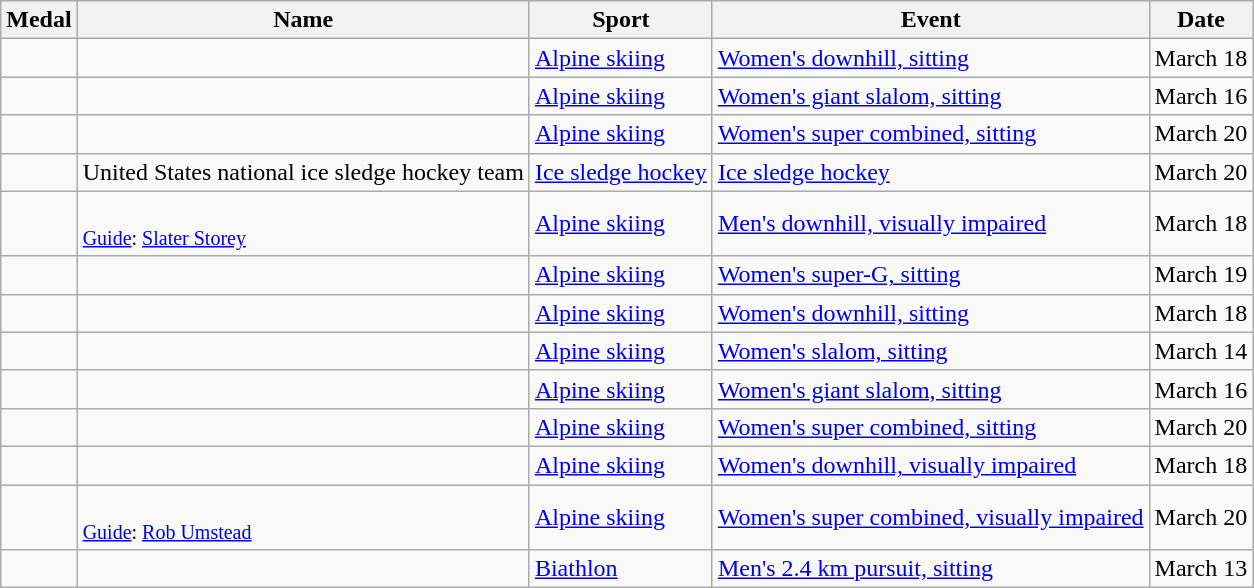<table class="wikitable sortable" style="font-size:100%">
<tr>
<th>Medal</th>
<th>Name</th>
<th>Sport</th>
<th>Event</th>
<th>Date</th>
</tr>
<tr>
<td></td>
<td></td>
<td><a href='#'>Alpine skiing</a></td>
<td><a href='#'>Women's downhill, sitting</a></td>
<td>March 18</td>
</tr>
<tr>
<td></td>
<td></td>
<td><a href='#'>Alpine skiing</a></td>
<td><a href='#'>Women's giant slalom, sitting</a></td>
<td>March 16</td>
</tr>
<tr>
<td></td>
<td></td>
<td><a href='#'>Alpine skiing</a></td>
<td><a href='#'>Women's super combined, sitting</a></td>
<td>March 20</td>
</tr>
<tr>
<td></td>
<td>United States national ice sledge hockey team<br></td>
<td><a href='#'>Ice sledge hockey</a></td>
<td><a href='#'>Ice sledge hockey</a></td>
<td>March 20</td>
</tr>
<tr>
<td></td>
<td><br><small><a href='#'>Guide</a>: <a href='#'>Slater Storey</a></small></td>
<td><a href='#'>Alpine skiing</a></td>
<td><a href='#'>Men's downhill, visually impaired</a></td>
<td>March 18</td>
</tr>
<tr>
<td></td>
<td></td>
<td><a href='#'>Alpine skiing</a></td>
<td><a href='#'>Women's super-G, sitting</a></td>
<td>March 19</td>
</tr>
<tr>
<td></td>
<td></td>
<td><a href='#'>Alpine skiing</a></td>
<td><a href='#'>Women's downhill, sitting</a></td>
<td>March 18</td>
</tr>
<tr>
<td></td>
<td></td>
<td><a href='#'>Alpine skiing</a></td>
<td><a href='#'>Women's slalom, sitting</a></td>
<td>March 14</td>
</tr>
<tr>
<td></td>
<td></td>
<td><a href='#'>Alpine skiing</a></td>
<td><a href='#'>Women's giant slalom, sitting</a></td>
<td>March 16</td>
</tr>
<tr>
<td></td>
<td></td>
<td><a href='#'>Alpine skiing</a></td>
<td><a href='#'>Women's super combined, sitting</a></td>
<td>March 20</td>
</tr>
<tr>
<td></td>
<td></td>
<td><a href='#'>Alpine skiing</a></td>
<td><a href='#'>Women's downhill, visually impaired</a></td>
<td>March 18</td>
</tr>
<tr>
<td></td>
<td><br><small><a href='#'>Guide</a>: <a href='#'>Rob Umstead</a></small></td>
<td><a href='#'>Alpine skiing</a></td>
<td><a href='#'>Women's super combined, visually impaired</a></td>
<td>March 20</td>
</tr>
<tr>
<td></td>
<td></td>
<td><a href='#'>Biathlon</a></td>
<td><a href='#'>Men's 2.4 km pursuit, sitting</a></td>
<td>March 13</td>
</tr>
</table>
